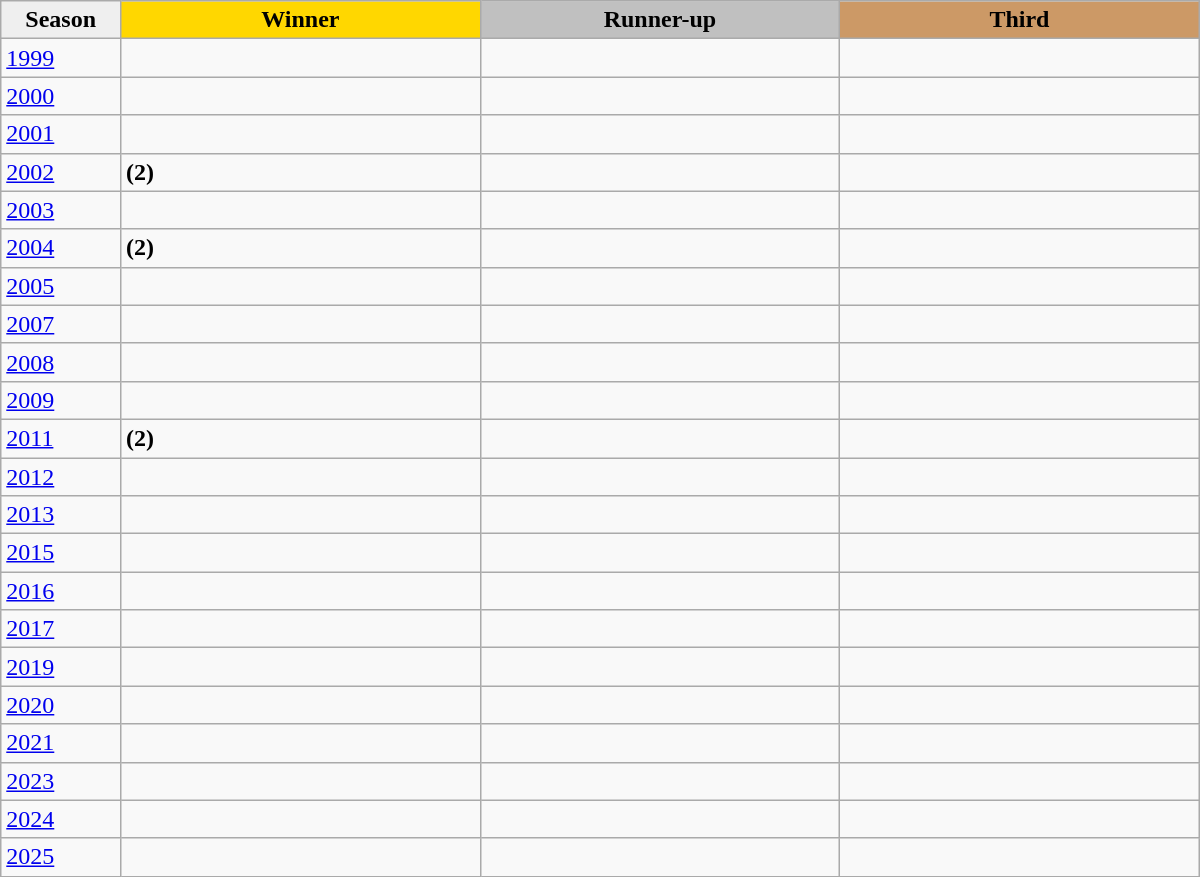<table class="wikitable sortable" style="width:800px;">
<tr>
<th style="width:10%; background:#efefef;">Season</th>
<th style="width:30%; background:gold">Winner</th>
<th style="width:30%; background:silver">Runner-up</th>
<th style="width:30%; background:#CC9966">Third</th>
</tr>
<tr>
<td><a href='#'>1999</a></td>
<td></td>
<td></td>
<td></td>
</tr>
<tr>
<td><a href='#'>2000</a></td>
<td></td>
<td></td>
<td></td>
</tr>
<tr>
<td><a href='#'>2001</a></td>
<td></td>
<td></td>
<td></td>
</tr>
<tr>
<td><a href='#'>2002</a></td>
<td> <strong>(2)</strong></td>
<td></td>
<td></td>
</tr>
<tr>
<td><a href='#'>2003</a></td>
<td></td>
<td></td>
<td></td>
</tr>
<tr>
<td><a href='#'>2004</a></td>
<td> <strong>(2)</strong></td>
<td></td>
<td></td>
</tr>
<tr>
<td><a href='#'>2005</a></td>
<td></td>
<td></td>
<td></td>
</tr>
<tr>
<td><a href='#'>2007</a></td>
<td></td>
<td></td>
<td></td>
</tr>
<tr>
<td><a href='#'>2008</a></td>
<td></td>
<td></td>
<td></td>
</tr>
<tr>
<td><a href='#'>2009</a></td>
<td></td>
<td></td>
<td></td>
</tr>
<tr>
<td><a href='#'>2011</a></td>
<td> <strong>(2)</strong></td>
<td></td>
<td></td>
</tr>
<tr>
<td><a href='#'>2012</a></td>
<td></td>
<td></td>
<td></td>
</tr>
<tr>
<td><a href='#'>2013</a></td>
<td></td>
<td></td>
<td></td>
</tr>
<tr>
<td><a href='#'>2015</a></td>
<td></td>
<td></td>
<td></td>
</tr>
<tr>
<td><a href='#'>2016</a></td>
<td></td>
<td></td>
<td></td>
</tr>
<tr>
<td><a href='#'>2017</a></td>
<td></td>
<td></td>
<td></td>
</tr>
<tr>
<td><a href='#'>2019</a></td>
<td></td>
<td></td>
<td></td>
</tr>
<tr>
<td><a href='#'>2020</a></td>
<td></td>
<td></td>
<td></td>
</tr>
<tr>
<td><a href='#'>2021</a></td>
<td></td>
<td></td>
<td></td>
</tr>
<tr>
<td><a href='#'>2023</a></td>
<td></td>
<td></td>
<td></td>
</tr>
<tr>
<td><a href='#'>2024</a></td>
<td></td>
<td></td>
<td></td>
</tr>
<tr>
<td><a href='#'>2025</a></td>
<td></td>
<td></td>
<td></td>
</tr>
</table>
